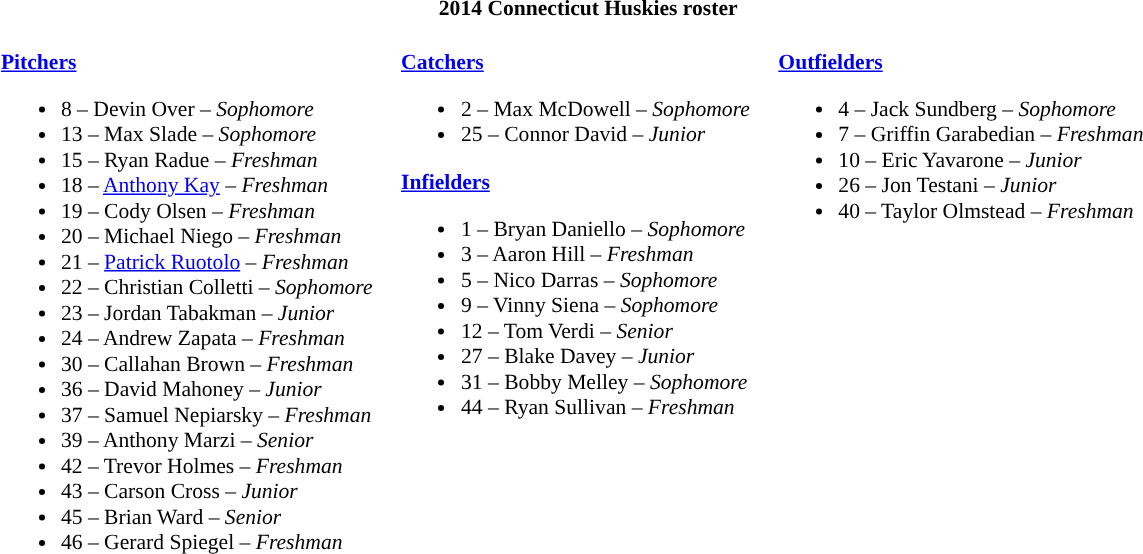<table class="toccolours" style="border-collapse:collapse; font-size:90%;">
<tr>
<th colspan="9">2014 Connecticut Huskies roster</th>
</tr>
<tr>
</tr>
<tr>
<td width="03"> </td>
<td valign="top"><br><strong><a href='#'>Pitchers</a></strong><ul><li>8 – Devin Over – <em> Sophomore</em></li><li>13 – Max Slade – <em> Sophomore</em></li><li>15 – Ryan Radue – <em> Freshman</em></li><li>18 – <a href='#'>Anthony Kay</a> – <em>Freshman</em></li><li>19 – Cody Olsen – <em>Freshman</em></li><li>20 – Michael Niego – <em> Freshman</em></li><li>21 – <a href='#'>Patrick Ruotolo</a> – <em>Freshman</em></li><li>22 – Christian Colletti – <em>Sophomore</em></li><li>23 – Jordan Tabakman – <em> Junior</em></li><li>24 – Andrew Zapata – <em>Freshman</em></li><li>30 – Callahan Brown – <em> Freshman</em></li><li>36 – David Mahoney – <em> Junior</em></li><li>37 – Samuel Nepiarsky – <em>Freshman</em></li><li>39 – Anthony Marzi – <em>Senior</em></li><li>42 – Trevor Holmes – <em>Freshman</em></li><li>43 – Carson Cross – <em> Junior</em></li><li>45 – Brian Ward – <em>Senior</em></li><li>46 – Gerard Spiegel – <em>Freshman</em></li></ul></td>
<td width="15"> </td>
<td valign="top"><br><strong><a href='#'>Catchers</a></strong><ul><li>2 – Max McDowell – <em>Sophomore</em></li><li>25 – Connor David – <em>Junior</em></li></ul><strong><a href='#'>Infielders</a></strong><ul><li>1 – Bryan Daniello – <em>Sophomore</em></li><li>3 – Aaron Hill – <em>Freshman</em></li><li>5 – Nico Darras – <em>Sophomore</em></li><li>9 – Vinny Siena – <em>Sophomore</em></li><li>12 – Tom Verdi – <em>Senior</em></li><li>27 – Blake Davey – <em>Junior</em></li><li>31 – Bobby Melley – <em>Sophomore</em></li><li>44 – Ryan Sullivan – <em>Freshman</em></li></ul></td>
<td width="15"> </td>
<td valign="top"><br><strong><a href='#'>Outfielders</a></strong><ul><li>4 – Jack Sundberg – <em>Sophomore</em></li><li>7 – Griffin Garabedian – <em>Freshman</em></li><li>10 – Eric Yavarone – <em>Junior</em></li><li>26 – Jon Testani – <em>Junior</em></li><li>40 – Taylor Olmstead – <em>Freshman</em></li></ul></td>
<td width="25"> </td>
</tr>
</table>
